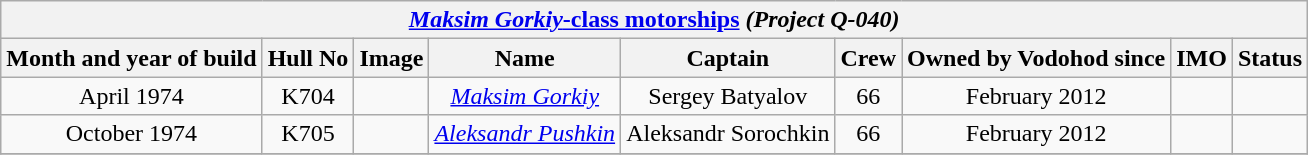<table class="wikitable" style="text-align:center">
<tr>
<th colspan="9" style="text-align:center"><a href='#'><em>Maksim Gorkiy</em>-class motorships</a> <em>(Project Q-040)</em></th>
</tr>
<tr>
<th>Month and year of build</th>
<th>Hull No</th>
<th>Image</th>
<th>Name</th>
<th>Captain</th>
<th>Crew</th>
<th>Owned by Vodohod since</th>
<th>IMO</th>
<th>Status</th>
</tr>
<tr ---->
<td>April 1974</td>
<td align="Center">K704</td>
<td align="Center"></td>
<td align="Center"><em><a href='#'>Maksim Gorkiy</a></em></td>
<td align="Center">Sergey Batyalov</td>
<td align="Center">66</td>
<td>February 2012</td>
<td align="Center"></td>
<td align="Center"></td>
</tr>
<tr ---->
<td>October 1974</td>
<td align="Center">K705</td>
<td align="Center"></td>
<td align="Center"><em><a href='#'>Aleksandr Pushkin</a></em></td>
<td align="Center">Aleksandr Sorochkin</td>
<td align="Center">66</td>
<td>February 2012</td>
<td align="Center"></td>
<td align="Center"></td>
</tr>
<tr ---->
</tr>
</table>
